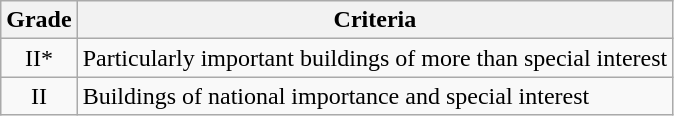<table class="wikitable">
<tr>
<th>Grade</th>
<th>Criteria</th>
</tr>
<tr>
<td align="center" >II*</td>
<td>Particularly important buildings of more than special interest</td>
</tr>
<tr>
<td align="center" >II</td>
<td>Buildings of national importance and special interest</td>
</tr>
</table>
